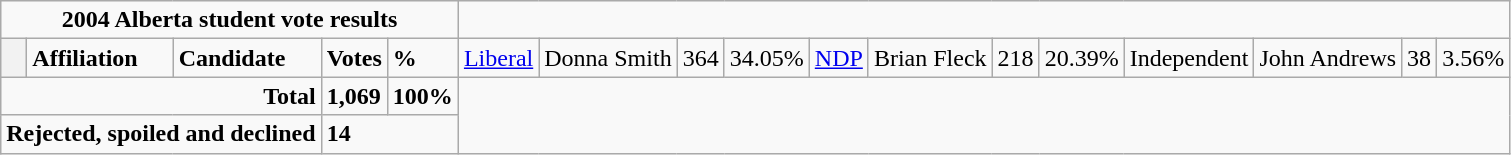<table class="wikitable">
<tr>
<td colspan="5" align="center"><strong>2004 Alberta student vote results</strong></td>
</tr>
<tr>
<th style="width: 10px;"></th>
<td><strong>Affiliation</strong></td>
<td><strong>Candidate</strong></td>
<td><strong>Votes</strong></td>
<td><strong>%</strong><br>
</td>
<td><a href='#'>Liberal</a></td>
<td>Donna Smith</td>
<td>364</td>
<td>34.05%<br></td>
<td><a href='#'>NDP</a></td>
<td>Brian Fleck</td>
<td>218</td>
<td>20.39%<br>
</td>
<td>Independent</td>
<td>John Andrews</td>
<td>38</td>
<td>3.56%</td>
</tr>
<tr>
<td colspan="3" align="right"><strong>Total</strong></td>
<td><strong>1,069</strong></td>
<td><strong>100%</strong></td>
</tr>
<tr>
<td colspan="3" align="right"><strong>Rejected, spoiled and declined</strong></td>
<td colspan="2"><strong>14</strong></td>
</tr>
</table>
